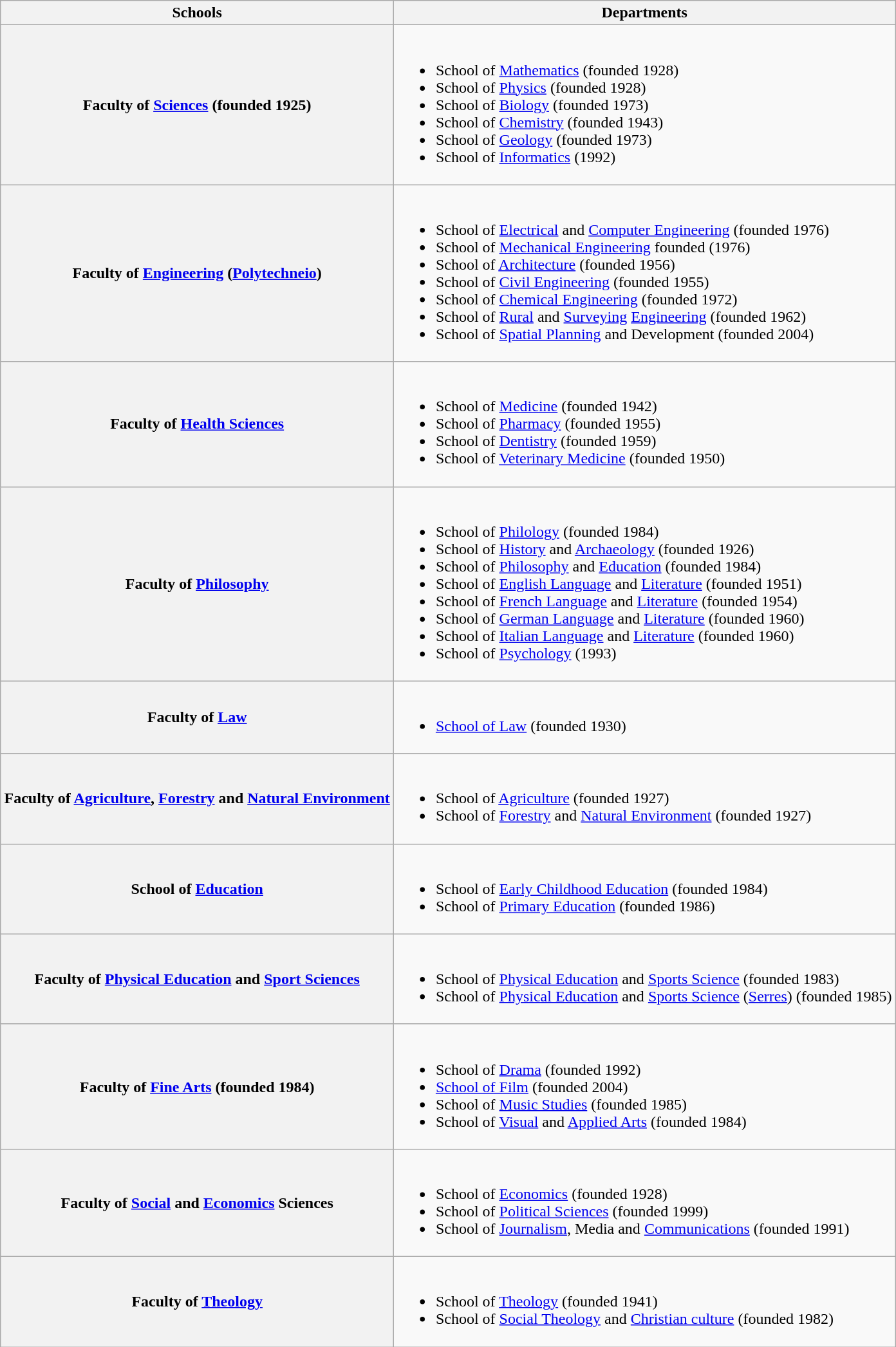<table class="wikitable" style="margin: 1em auto;">
<tr>
<th>Schools</th>
<th>Departments</th>
</tr>
<tr>
<th>Faculty of <a href='#'>Sciences</a> (founded 1925)</th>
<td><br><ul><li>School of <a href='#'>Mathematics</a> (founded 1928)</li><li>School of <a href='#'>Physics</a> (founded 1928)</li><li>School of <a href='#'>Biology</a> (founded 1973)</li><li>School of <a href='#'>Chemistry</a> (founded 1943)</li><li>School of <a href='#'>Geology</a> (founded 1973)</li><li>School of <a href='#'>Informatics</a> (1992)</li></ul></td>
</tr>
<tr>
<th>Faculty of <a href='#'>Engineering</a> (<a href='#'>Polytechneio</a>)</th>
<td><br><ul><li>School of <a href='#'>Electrical</a> and <a href='#'>Computer Engineering</a> (founded 1976)</li><li>School of <a href='#'>Mechanical Engineering</a> founded (1976)</li><li>School of <a href='#'>Architecture</a> (founded 1956)</li><li>School of <a href='#'>Civil Engineering</a> (founded 1955)</li><li>School of <a href='#'>Chemical Engineering</a> (founded 1972)</li><li>School of <a href='#'>Rural</a> and <a href='#'>Surveying</a> <a href='#'>Engineering</a> (founded 1962)</li><li>School of <a href='#'>Spatial Planning</a> and Development (founded 2004)</li></ul></td>
</tr>
<tr>
<th>Faculty of <a href='#'>Health Sciences</a></th>
<td><br><ul><li>School of <a href='#'>Medicine</a> (founded 1942)</li><li>School of <a href='#'>Pharmacy</a> (founded 1955)</li><li>School of <a href='#'>Dentistry</a> (founded 1959)</li><li>School of <a href='#'>Veterinary Medicine</a> (founded 1950)</li></ul></td>
</tr>
<tr>
<th>Faculty of <a href='#'>Philosophy</a></th>
<td><br><ul><li>School of <a href='#'>Philology</a> (founded 1984)</li><li>School of <a href='#'>History</a> and <a href='#'>Archaeology</a> (founded 1926)</li><li>School of <a href='#'>Philosophy</a> and <a href='#'>Education</a> (founded 1984)</li><li>School of <a href='#'>English Language</a> and <a href='#'>Literature</a> (founded 1951)</li><li>School of <a href='#'>French Language</a> and <a href='#'>Literature</a> (founded 1954)</li><li>School of <a href='#'>German Language</a> and <a href='#'>Literature</a> (founded 1960)</li><li>School of <a href='#'>Italian Language</a> and <a href='#'>Literature</a> (founded 1960)</li><li>School of <a href='#'>Psychology</a> (1993)</li></ul></td>
</tr>
<tr>
<th>Faculty of <a href='#'>Law</a></th>
<td><br><ul><li><a href='#'>School of Law</a> (founded 1930)</li></ul></td>
</tr>
<tr>
<th>Faculty of <a href='#'>Agriculture</a>, <a href='#'>Forestry</a> and <a href='#'>Natural Environment</a></th>
<td><br><ul><li>School of <a href='#'>Agriculture</a> (founded 1927)</li><li>School of <a href='#'>Forestry</a> and <a href='#'>Natural Environment</a> (founded 1927)</li></ul></td>
</tr>
<tr>
<th>School of <a href='#'>Education</a></th>
<td><br><ul><li>School of <a href='#'>Early Childhood Education</a> (founded 1984)</li><li>School of <a href='#'>Primary Education</a> (founded 1986)</li></ul></td>
</tr>
<tr>
<th>Faculty of <a href='#'>Physical Education</a> and <a href='#'>Sport Sciences</a></th>
<td><br><ul><li>School of <a href='#'>Physical Education</a> and <a href='#'>Sports Science</a> (founded 1983)</li><li>School of <a href='#'>Physical Education</a> and <a href='#'>Sports Science</a> (<a href='#'>Serres</a>) (founded 1985)</li></ul></td>
</tr>
<tr>
<th>Faculty of <a href='#'>Fine Arts</a> (founded 1984)</th>
<td><br><ul><li>School of <a href='#'>Drama</a> (founded 1992)</li><li><a href='#'>School of Film</a> (founded 2004)</li><li>School of <a href='#'>Music Studies</a> (founded 1985)</li><li>School of <a href='#'>Visual</a> and <a href='#'>Applied Arts</a> (founded 1984)</li></ul></td>
</tr>
<tr>
<th>Faculty of <a href='#'>Social</a> and <a href='#'>Economics</a> Sciences</th>
<td><br><ul><li>School of <a href='#'>Economics</a> (founded 1928)</li><li>School of <a href='#'>Political Sciences</a> (founded 1999)</li><li>School of <a href='#'>Journalism</a>, Media and <a href='#'>Communications</a> (founded 1991)</li></ul></td>
</tr>
<tr>
<th>Faculty of <a href='#'>Theology</a></th>
<td><br><ul><li>School of <a href='#'>Theology</a> (founded 1941)</li><li>School of <a href='#'>Social Theology</a> and <a href='#'>Christian culture</a> (founded 1982)</li></ul></td>
</tr>
</table>
